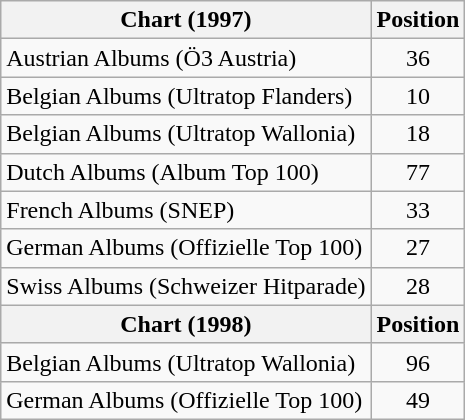<table class="wikitable plainrowheaders">
<tr>
<th scope="col">Chart (1997)</th>
<th scope="col">Position</th>
</tr>
<tr>
<td>Austrian Albums (Ö3 Austria)</td>
<td align="center">36</td>
</tr>
<tr>
<td>Belgian Albums (Ultratop Flanders)</td>
<td align="center">10</td>
</tr>
<tr>
<td>Belgian Albums (Ultratop Wallonia)</td>
<td align="center">18</td>
</tr>
<tr>
<td>Dutch Albums (Album Top 100)</td>
<td align="center">77</td>
</tr>
<tr>
<td>French Albums (SNEP)</td>
<td align="center">33</td>
</tr>
<tr>
<td>German Albums (Offizielle Top 100)</td>
<td align="center">27</td>
</tr>
<tr>
<td>Swiss Albums (Schweizer Hitparade)</td>
<td align="center">28</td>
</tr>
<tr>
<th scope="col">Chart (1998)</th>
<th scope="col">Position</th>
</tr>
<tr>
<td>Belgian Albums (Ultratop Wallonia)</td>
<td align="center">96</td>
</tr>
<tr>
<td>German Albums (Offizielle Top 100)</td>
<td align="center">49</td>
</tr>
</table>
